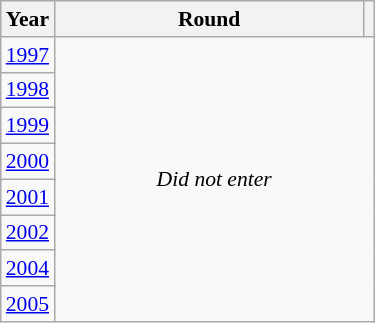<table class="wikitable" style="text-align: center; font-size:90%">
<tr>
<th>Year</th>
<th style="width:200px">Round</th>
<th></th>
</tr>
<tr>
<td><a href='#'>1997</a></td>
<td colspan="2" rowspan="8"><em>Did not enter</em></td>
</tr>
<tr>
<td><a href='#'>1998</a></td>
</tr>
<tr>
<td><a href='#'>1999</a></td>
</tr>
<tr>
<td><a href='#'>2000</a></td>
</tr>
<tr>
<td><a href='#'>2001</a></td>
</tr>
<tr>
<td><a href='#'>2002</a></td>
</tr>
<tr>
<td><a href='#'>2004</a></td>
</tr>
<tr>
<td><a href='#'>2005</a></td>
</tr>
</table>
